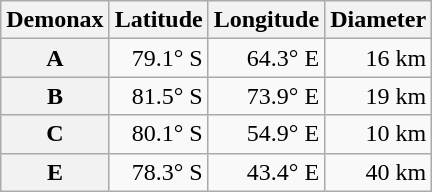<table class="wikitable" style="text-align: right;">
<tr>
<th scope="col">Demonax</th>
<th scope="col">Latitude</th>
<th scope="col">Longitude</th>
<th scope="col">Diameter</th>
</tr>
<tr>
<th scope="row">A</th>
<td>79.1° S</td>
<td>64.3° E</td>
<td>16 km</td>
</tr>
<tr>
<th scope="row">B</th>
<td>81.5° S</td>
<td>73.9° E</td>
<td>19 km</td>
</tr>
<tr>
<th scope="row">C</th>
<td>80.1° S</td>
<td>54.9° E</td>
<td>10 km</td>
</tr>
<tr>
<th scope="row">E</th>
<td>78.3° S</td>
<td>43.4° E</td>
<td>40 km</td>
</tr>
</table>
